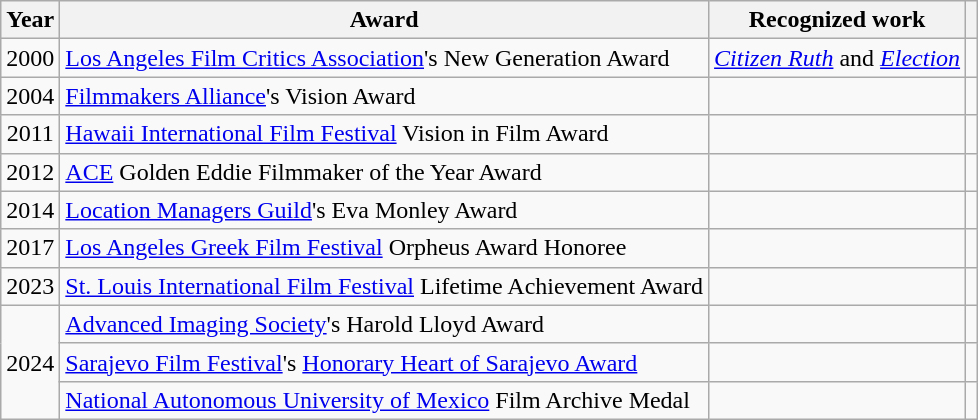<table class="wikitable sortable plainrowheaders">
<tr>
<th scope="col">Year</th>
<th scope="col">Award</th>
<th scope="col">Recognized work</th>
<th scope="col" class="unsortable"></th>
</tr>
<tr>
<td style="text-align:center;">2000</td>
<td><a href='#'>Los Angeles Film Critics Association</a>'s New Generation Award</td>
<td><em><a href='#'>Citizen Ruth</a></em> and <em><a href='#'>Election</a></em></td>
<td style="text-align:center;"></td>
</tr>
<tr>
<td style="text-align:center;">2004</td>
<td><a href='#'>Filmmakers Alliance</a>'s Vision Award</td>
<td></td>
<td style="text-align:center;"></td>
</tr>
<tr>
<td style="text-align:center;">2011</td>
<td><a href='#'>Hawaii International Film Festival</a> Vision in Film Award</td>
<td></td>
<td style="text-align:center;"></td>
</tr>
<tr>
<td style="text-align:center;">2012</td>
<td><a href='#'>ACE</a> Golden Eddie Filmmaker of the Year Award</td>
<td></td>
<td style="text-align:center;"></td>
</tr>
<tr>
<td style="text-align:center;">2014</td>
<td><a href='#'>Location Managers Guild</a>'s Eva Monley Award</td>
<td></td>
<td style="text-align:center;"></td>
</tr>
<tr>
<td style="text-align:center;">2017</td>
<td><a href='#'>Los Angeles Greek Film Festival</a> Orpheus Award Honoree</td>
<td></td>
<td style="text-align:center;"></td>
</tr>
<tr>
<td style="text-align:center;">2023</td>
<td><a href='#'>St. Louis International Film Festival</a> Lifetime Achievement Award</td>
<td></td>
<td style="text-align:center;"></td>
</tr>
<tr>
<td style="text-align:center;" rowspan=3>2024</td>
<td><a href='#'>Advanced Imaging Society</a>'s Harold Lloyd Award</td>
<td></td>
<td style="text-align:center;"></td>
</tr>
<tr>
<td><a href='#'>Sarajevo Film Festival</a>'s <a href='#'>Honorary Heart of Sarajevo Award</a></td>
<td></td>
<td style="text-align:center;"></td>
</tr>
<tr>
<td><a href='#'>National Autonomous University of Mexico</a> Film Archive Medal </td>
<td></td>
<td style="text-align:center;"></td>
</tr>
</table>
